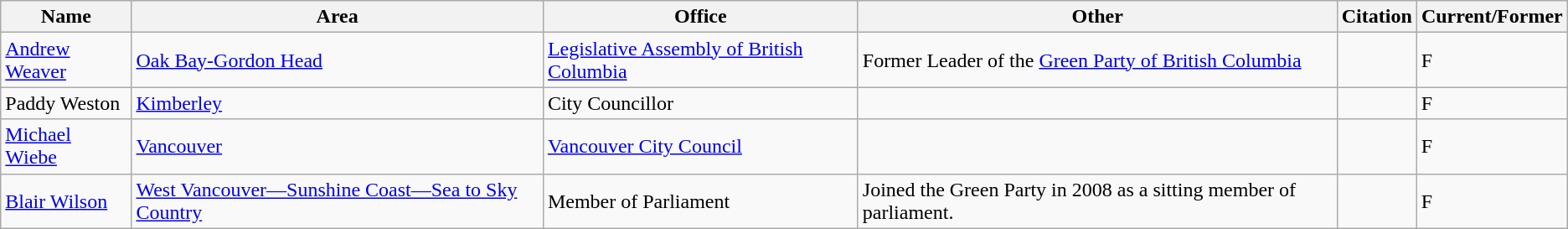<table class="wikitable">
<tr>
<th>Name</th>
<th>Area</th>
<th>Office</th>
<th>Other</th>
<th>Citation</th>
<th>Current/Former</th>
</tr>
<tr>
<td><a href='#'>Andrew Weaver</a></td>
<td><a href='#'>Oak Bay-Gordon Head</a></td>
<td><a href='#'>Legislative Assembly of British Columbia</a></td>
<td>Former Leader of the <a href='#'>Green Party of British Columbia</a></td>
<td></td>
<td>F</td>
</tr>
<tr>
<td>Paddy Weston</td>
<td><a href='#'>Kimberley</a></td>
<td>City Councillor</td>
<td></td>
<td></td>
<td>F</td>
</tr>
<tr>
<td><a href='#'>Michael Wiebe</a></td>
<td><a href='#'>Vancouver</a></td>
<td><a href='#'>Vancouver City Council</a></td>
<td></td>
<td></td>
<td>F</td>
</tr>
<tr>
<td><a href='#'>Blair Wilson</a></td>
<td><a href='#'>West Vancouver—Sunshine Coast—Sea to Sky Country</a></td>
<td>Member of Parliament</td>
<td>Joined the Green Party in 2008 as a sitting member of parliament.</td>
<td></td>
<td>F</td>
</tr>
</table>
